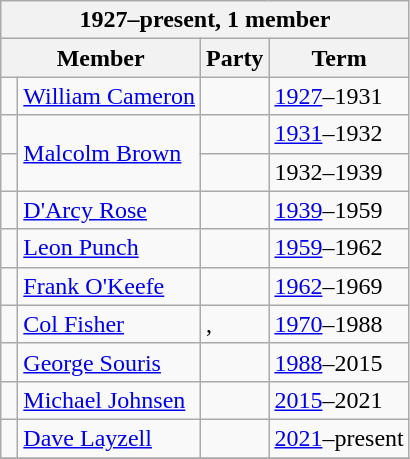<table class="wikitable">
<tr>
<th colspan="4">1927–present, 1 member</th>
</tr>
<tr>
<th colspan="2">Member</th>
<th>Party</th>
<th>Term</th>
</tr>
<tr>
<td> </td>
<td><a href='#'>William Cameron</a></td>
<td></td>
<td><a href='#'>1927</a>–1931</td>
</tr>
<tr>
<td> </td>
<td rowspan="2"><a href='#'>Malcolm Brown</a></td>
<td></td>
<td><a href='#'>1931</a>–1932</td>
</tr>
<tr>
<td> </td>
<td></td>
<td>1932–1939</td>
</tr>
<tr>
<td> </td>
<td><a href='#'>D'Arcy Rose</a></td>
<td></td>
<td><a href='#'>1939</a>–1959</td>
</tr>
<tr>
<td> </td>
<td><a href='#'>Leon Punch</a></td>
<td></td>
<td><a href='#'>1959</a>–1962</td>
</tr>
<tr>
<td> </td>
<td><a href='#'>Frank O'Keefe</a></td>
<td></td>
<td><a href='#'>1962</a>–1969</td>
</tr>
<tr>
<td> </td>
<td><a href='#'>Col Fisher</a></td>
<td>, </td>
<td><a href='#'>1970</a>–1988</td>
</tr>
<tr>
<td> </td>
<td><a href='#'>George Souris</a></td>
<td></td>
<td><a href='#'>1988</a>–2015</td>
</tr>
<tr>
<td> </td>
<td><a href='#'>Michael Johnsen</a></td>
<td></td>
<td><a href='#'>2015</a>–2021</td>
</tr>
<tr>
<td> </td>
<td><a href='#'>Dave Layzell</a></td>
<td></td>
<td><a href='#'>2021</a>–present</td>
</tr>
<tr>
</tr>
</table>
